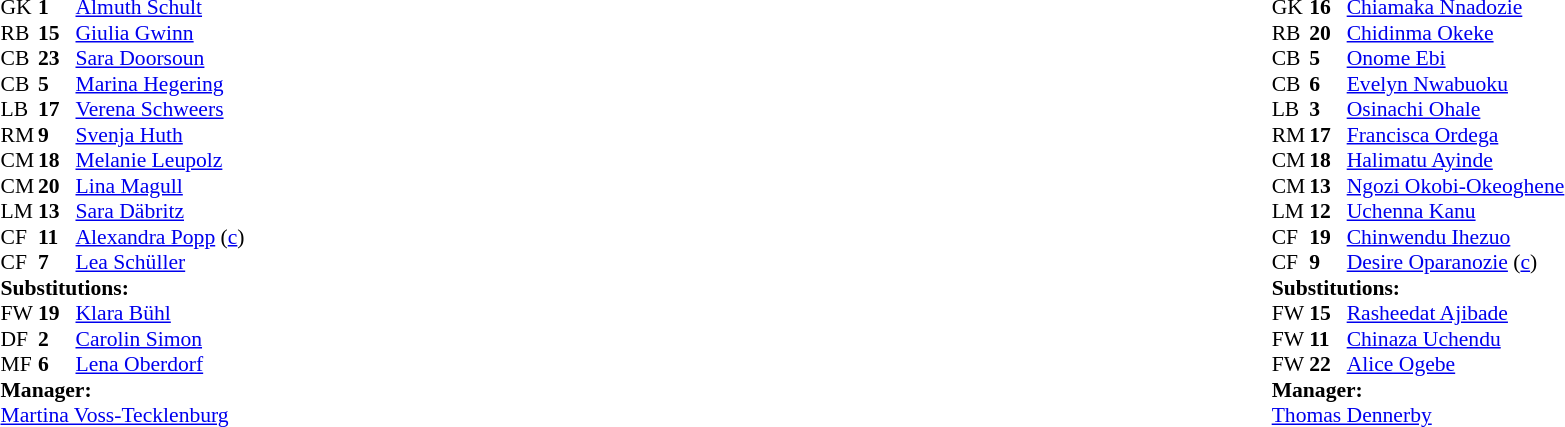<table width="100%">
<tr>
<td valign="top" width="40%"><br><table style="font-size:90%" cellspacing="0" cellpadding="0">
<tr>
<th width=25></th>
<th width=25></th>
</tr>
<tr>
<td>GK</td>
<td><strong>1</strong></td>
<td><a href='#'>Almuth Schult</a></td>
</tr>
<tr>
<td>RB</td>
<td><strong>15</strong></td>
<td><a href='#'>Giulia Gwinn</a></td>
</tr>
<tr>
<td>CB</td>
<td><strong>23</strong></td>
<td><a href='#'>Sara Doorsoun</a></td>
</tr>
<tr>
<td>CB</td>
<td><strong>5</strong></td>
<td><a href='#'>Marina Hegering</a></td>
</tr>
<tr>
<td>LB</td>
<td><strong>17</strong></td>
<td><a href='#'>Verena Schweers</a></td>
<td></td>
<td></td>
</tr>
<tr>
<td>RM</td>
<td><strong>9</strong></td>
<td><a href='#'>Svenja Huth</a></td>
<td></td>
</tr>
<tr>
<td>CM</td>
<td><strong>18</strong></td>
<td><a href='#'>Melanie Leupolz</a></td>
<td></td>
<td></td>
</tr>
<tr>
<td>CM</td>
<td><strong>20</strong></td>
<td><a href='#'>Lina Magull</a></td>
<td></td>
<td></td>
</tr>
<tr>
<td>LM</td>
<td><strong>13</strong></td>
<td><a href='#'>Sara Däbritz</a></td>
</tr>
<tr>
<td>CF</td>
<td><strong>11</strong></td>
<td><a href='#'>Alexandra Popp</a> (<a href='#'>c</a>)</td>
<td></td>
</tr>
<tr>
<td>CF</td>
<td><strong>7</strong></td>
<td><a href='#'>Lea Schüller</a></td>
</tr>
<tr>
<td colspan=3><strong>Substitutions:</strong></td>
</tr>
<tr>
<td>FW</td>
<td><strong>19</strong></td>
<td><a href='#'>Klara Bühl</a></td>
<td></td>
<td></td>
</tr>
<tr>
<td>DF</td>
<td><strong>2</strong></td>
<td><a href='#'>Carolin Simon</a></td>
<td></td>
<td></td>
</tr>
<tr>
<td>MF</td>
<td><strong>6</strong></td>
<td><a href='#'>Lena Oberdorf</a></td>
<td></td>
<td></td>
</tr>
<tr>
<td colspan=3><strong>Manager:</strong></td>
</tr>
<tr>
<td colspan=3><a href='#'>Martina Voss-Tecklenburg</a></td>
</tr>
</table>
</td>
<td valign="top"></td>
<td valign="top" width="50%"><br><table style="font-size:90%; margin:auto" cellspacing="0" cellpadding="0">
<tr>
<th width=25></th>
<th width=25></th>
</tr>
<tr>
<td>GK</td>
<td><strong>16</strong></td>
<td><a href='#'>Chiamaka Nnadozie</a></td>
</tr>
<tr>
<td>RB</td>
<td><strong>20</strong></td>
<td><a href='#'>Chidinma Okeke</a></td>
</tr>
<tr>
<td>CB</td>
<td><strong>5</strong></td>
<td><a href='#'>Onome Ebi</a></td>
</tr>
<tr>
<td>CB</td>
<td><strong>6</strong></td>
<td><a href='#'>Evelyn Nwabuoku</a></td>
<td></td>
<td></td>
</tr>
<tr>
<td>LB</td>
<td><strong>3</strong></td>
<td><a href='#'>Osinachi Ohale</a></td>
</tr>
<tr>
<td>RM</td>
<td><strong>17</strong></td>
<td><a href='#'>Francisca Ordega</a></td>
</tr>
<tr>
<td>CM</td>
<td><strong>18</strong></td>
<td><a href='#'>Halimatu Ayinde</a></td>
</tr>
<tr>
<td>CM</td>
<td><strong>13</strong></td>
<td><a href='#'>Ngozi Okobi-Okeoghene</a></td>
</tr>
<tr>
<td>LM</td>
<td><strong>12</strong></td>
<td><a href='#'>Uchenna Kanu</a></td>
<td></td>
<td></td>
</tr>
<tr>
<td>CF</td>
<td><strong>19</strong></td>
<td><a href='#'>Chinwendu Ihezuo</a></td>
<td></td>
<td></td>
</tr>
<tr>
<td>CF</td>
<td><strong>9</strong></td>
<td><a href='#'>Desire Oparanozie</a> (<a href='#'>c</a>)</td>
<td></td>
</tr>
<tr>
<td colspan=3><strong>Substitutions:</strong></td>
</tr>
<tr>
<td>FW</td>
<td><strong>15</strong></td>
<td><a href='#'>Rasheedat Ajibade</a></td>
<td></td>
<td></td>
</tr>
<tr>
<td>FW</td>
<td><strong>11</strong></td>
<td><a href='#'>Chinaza Uchendu</a></td>
<td></td>
<td></td>
</tr>
<tr>
<td>FW</td>
<td><strong>22</strong></td>
<td><a href='#'>Alice Ogebe</a></td>
<td></td>
<td></td>
</tr>
<tr>
<td colspan=3><strong>Manager:</strong></td>
</tr>
<tr>
<td colspan=3> <a href='#'>Thomas Dennerby</a></td>
</tr>
</table>
</td>
</tr>
</table>
